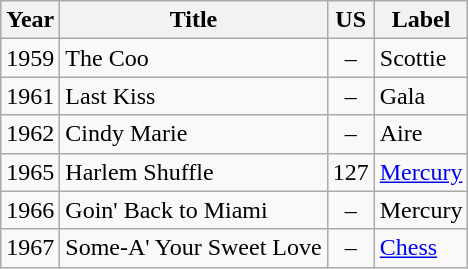<table class="wikitable" style="text-align:center;">
<tr>
<th>Year</th>
<th>Title</th>
<th>US</th>
<th>Label</th>
</tr>
<tr>
<td>1959</td>
<td style="text-align:left;">The Coo</td>
<td>–</td>
<td style="text-align:left;">Scottie</td>
</tr>
<tr>
<td>1961</td>
<td style="text-align:left;">Last Kiss</td>
<td>–</td>
<td style="text-align:left;">Gala</td>
</tr>
<tr>
<td>1962</td>
<td style="text-align:left;">Cindy Marie</td>
<td>–</td>
<td style="text-align:left;">Aire</td>
</tr>
<tr>
<td>1965</td>
<td style="text-align:left;">Harlem Shuffle </td>
<td>127</td>
<td style="text-align:left;"><a href='#'>Mercury</a></td>
</tr>
<tr>
<td>1966</td>
<td style="text-align:left;">Goin' Back to Miami</td>
<td>–</td>
<td style="text-align:left;">Mercury</td>
</tr>
<tr>
<td>1967</td>
<td style="text-align:left;">Some-A' Your Sweet Love</td>
<td>–</td>
<td style="text-align:left;"><a href='#'>Chess</a></td>
</tr>
</table>
